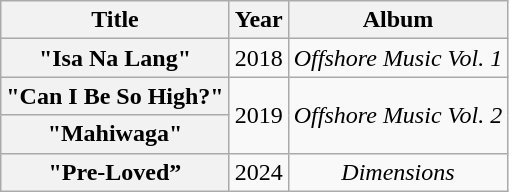<table class="wikitable plainrowheaders" style="text-align:center;">
<tr>
<th scope="col">Title</th>
<th scope="col" style="width:1em;">Year</th>
<th scope="col">Album</th>
</tr>
<tr>
<th scope="row">"Isa Na Lang"</th>
<td>2018</td>
<td><em>Offshore Music Vol. 1</em></td>
</tr>
<tr>
<th scope="row">"Can I Be So High?"</th>
<td rowspan="2">2019</td>
<td rowspan="2"><em>Offshore Music Vol. 2</em></td>
</tr>
<tr>
<th scope="row">"Mahiwaga"</th>
</tr>
<tr>
<th scope="row">"Pre-Loved” </th>
<td>2024</td>
<td><em>Dimensions</em> </td>
</tr>
</table>
